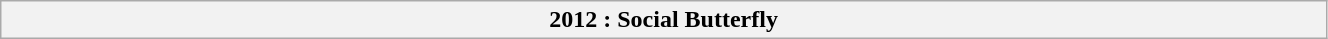<table class="wikitable left" style="width:70%;">
<tr>
<th scope="col">2012 : Social Butterfly</th>
</tr>
</table>
